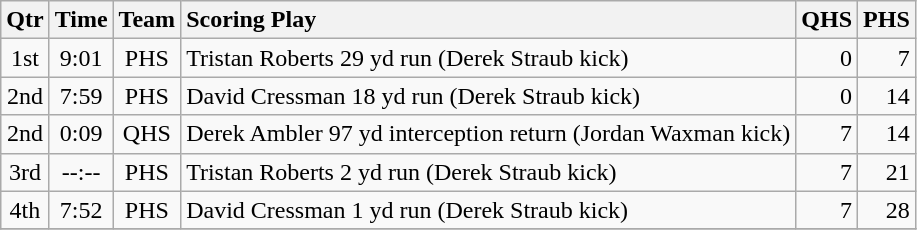<table class="wikitable">
<tr>
<th style="text-align: center;">Qtr</th>
<th style="text-align: center;">Time</th>
<th style="text-align: center;">Team</th>
<th style="text-align: left;">Scoring Play</th>
<th style="text-align: right;">QHS</th>
<th style="text-align: right;">PHS</th>
</tr>
<tr>
<td style="text-align: center;">1st</td>
<td style="text-align: center;">9:01</td>
<td style="text-align: center;">PHS</td>
<td style="text-align: left;">Tristan Roberts 29 yd run (Derek Straub kick)</td>
<td style="text-align: right;">0</td>
<td style="text-align: right;">7</td>
</tr>
<tr>
<td style="text-align: center;">2nd</td>
<td style="text-align: center;">7:59</td>
<td style="text-align: center;">PHS</td>
<td style="text-align: left;">David Cressman 18 yd run (Derek Straub kick)</td>
<td style="text-align: right;">0</td>
<td style="text-align: right;">14</td>
</tr>
<tr>
<td style="text-align: center;">2nd</td>
<td style="text-align: center;">0:09</td>
<td style="text-align: center;">QHS</td>
<td style="text-align: left;">Derek Ambler 97 yd interception return (Jordan Waxman kick)</td>
<td style="text-align: right;">7</td>
<td style="text-align: right;">14</td>
</tr>
<tr>
<td style="text-align: center;">3rd</td>
<td style="text-align: center;">--:--</td>
<td style="text-align: center;">PHS</td>
<td style="text-align: left;">Tristan Roberts 2 yd run (Derek Straub kick)</td>
<td style="text-align: right;">7</td>
<td style="text-align: right;">21</td>
</tr>
<tr>
<td style="text-align: center;">4th</td>
<td style="text-align: center;">7:52</td>
<td style="text-align: center;">PHS</td>
<td style="text-align: left;">David Cressman 1 yd run (Derek Straub kick)</td>
<td style="text-align: right;">7</td>
<td style="text-align: right;">28</td>
</tr>
<tr>
</tr>
</table>
